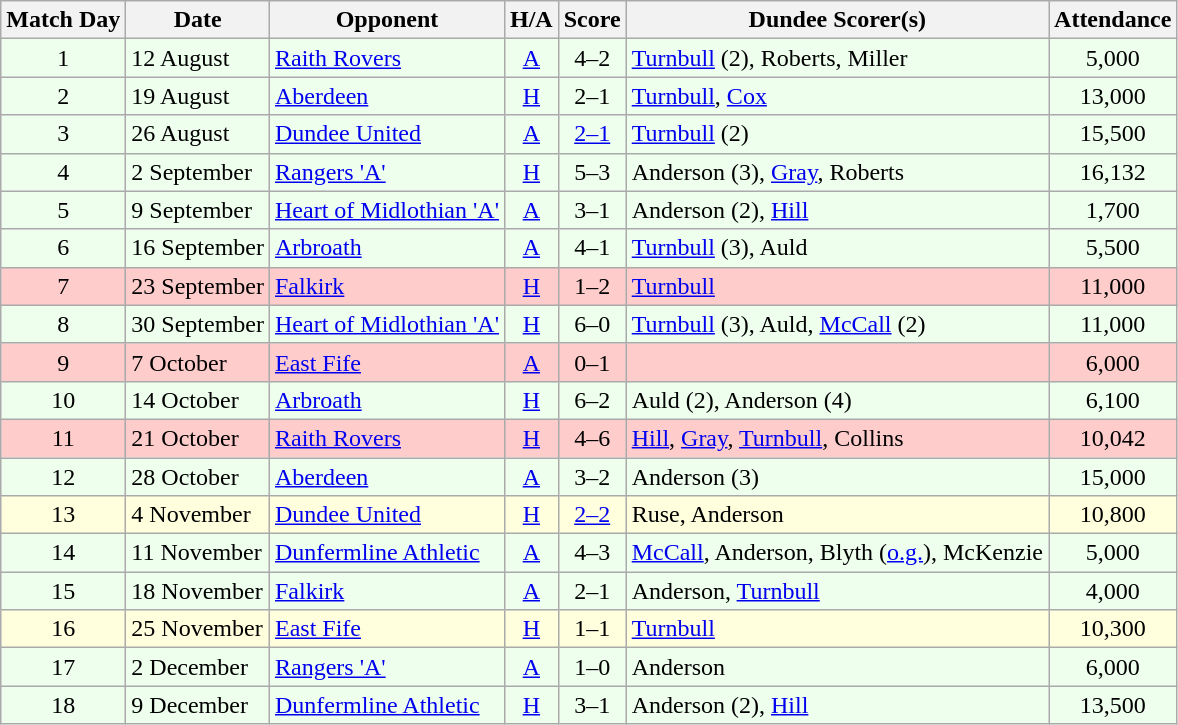<table class="wikitable" style="text-align:center">
<tr>
<th>Match Day</th>
<th>Date</th>
<th>Opponent</th>
<th>H/A</th>
<th>Score</th>
<th>Dundee Scorer(s)</th>
<th>Attendance</th>
</tr>
<tr bgcolor="#EEFFEE">
<td>1</td>
<td align="left">12 August</td>
<td align="left"><a href='#'>Raith Rovers</a></td>
<td><a href='#'>A</a></td>
<td>4–2</td>
<td align="left"><a href='#'>Turnbull</a> (2), Roberts, Miller</td>
<td>5,000</td>
</tr>
<tr bgcolor="#EEFFEE">
<td>2</td>
<td align="left">19 August</td>
<td align="left"><a href='#'>Aberdeen</a></td>
<td><a href='#'>H</a></td>
<td>2–1</td>
<td align="left"><a href='#'>Turnbull</a>, <a href='#'>Cox</a></td>
<td>13,000</td>
</tr>
<tr bgcolor="#EEFFEE">
<td>3</td>
<td align="left">26 August</td>
<td align="left"><a href='#'>Dundee United</a></td>
<td><a href='#'>A</a></td>
<td><a href='#'>2–1</a></td>
<td align="left"><a href='#'>Turnbull</a> (2)</td>
<td>15,500</td>
</tr>
<tr bgcolor="#EEFFEE">
<td>4</td>
<td align="left">2 September</td>
<td align="left"><a href='#'>Rangers 'A'</a></td>
<td><a href='#'>H</a></td>
<td>5–3</td>
<td align="left">Anderson (3), <a href='#'>Gray</a>, Roberts</td>
<td>16,132</td>
</tr>
<tr bgcolor="#EEFFEE">
<td>5</td>
<td align="left">9 September</td>
<td align="left"><a href='#'>Heart of Midlothian 'A'</a></td>
<td><a href='#'>A</a></td>
<td>3–1</td>
<td align="left">Anderson (2), <a href='#'>Hill</a></td>
<td>1,700</td>
</tr>
<tr bgcolor="#EEFFEE">
<td>6</td>
<td align="left">16 September</td>
<td align="left"><a href='#'>Arbroath</a></td>
<td><a href='#'>A</a></td>
<td>4–1</td>
<td align="left"><a href='#'>Turnbull</a> (3), Auld</td>
<td>5,500</td>
</tr>
<tr bgcolor="#FFCCCC">
<td>7</td>
<td align="left">23 September</td>
<td align="left"><a href='#'>Falkirk</a></td>
<td><a href='#'>H</a></td>
<td>1–2</td>
<td align="left"><a href='#'>Turnbull</a></td>
<td>11,000</td>
</tr>
<tr bgcolor="#EEFFEE">
<td>8</td>
<td align="left">30 September</td>
<td align="left"><a href='#'>Heart of Midlothian 'A'</a></td>
<td><a href='#'>H</a></td>
<td>6–0</td>
<td align="left"><a href='#'>Turnbull</a> (3), Auld, <a href='#'>McCall</a> (2)</td>
<td>11,000</td>
</tr>
<tr bgcolor="#FFCCCC">
<td>9</td>
<td align="left">7 October</td>
<td align="left"><a href='#'>East Fife</a></td>
<td><a href='#'>A</a></td>
<td>0–1</td>
<td align="left"></td>
<td>6,000</td>
</tr>
<tr bgcolor="#EEFFEE">
<td>10</td>
<td align="left">14 October</td>
<td align="left"><a href='#'>Arbroath</a></td>
<td><a href='#'>H</a></td>
<td>6–2</td>
<td align="left">Auld (2), Anderson (4)</td>
<td>6,100</td>
</tr>
<tr bgcolor="#FFCCCC">
<td>11</td>
<td align="left">21 October</td>
<td align="left"><a href='#'>Raith Rovers</a></td>
<td><a href='#'>H</a></td>
<td>4–6</td>
<td align="left"><a href='#'>Hill</a>, <a href='#'>Gray</a>, <a href='#'>Turnbull</a>, Collins</td>
<td>10,042</td>
</tr>
<tr bgcolor="#EEFFEE">
<td>12</td>
<td align="left">28 October</td>
<td align="left"><a href='#'>Aberdeen</a></td>
<td><a href='#'>A</a></td>
<td>3–2</td>
<td align="left">Anderson (3)</td>
<td>15,000</td>
</tr>
<tr bgcolor="#FFFFDD">
<td>13</td>
<td align="left">4 November</td>
<td align="left"><a href='#'>Dundee United</a></td>
<td><a href='#'>H</a></td>
<td><a href='#'>2–2</a></td>
<td align="left">Ruse, Anderson</td>
<td>10,800</td>
</tr>
<tr bgcolor="#EEFFEE">
<td>14</td>
<td align="left">11 November</td>
<td align="left"><a href='#'>Dunfermline Athletic</a></td>
<td><a href='#'>A</a></td>
<td>4–3</td>
<td align="left"><a href='#'>McCall</a>, Anderson, Blyth (<a href='#'>o.g.</a>), McKenzie</td>
<td>5,000</td>
</tr>
<tr bgcolor="#EEFFEE">
<td>15</td>
<td align="left">18 November</td>
<td align="left"><a href='#'>Falkirk</a></td>
<td><a href='#'>A</a></td>
<td>2–1</td>
<td align="left">Anderson, <a href='#'>Turnbull</a></td>
<td>4,000</td>
</tr>
<tr bgcolor="#FFFFDD">
<td>16</td>
<td align="left">25 November</td>
<td align="left"><a href='#'>East Fife</a></td>
<td><a href='#'>H</a></td>
<td>1–1</td>
<td align="left"><a href='#'>Turnbull</a></td>
<td>10,300</td>
</tr>
<tr bgcolor="#EEFFEE">
<td>17</td>
<td align="left">2 December</td>
<td align="left"><a href='#'>Rangers 'A'</a></td>
<td><a href='#'>A</a></td>
<td>1–0</td>
<td align="left">Anderson</td>
<td>6,000</td>
</tr>
<tr bgcolor="#EEFFEE">
<td>18</td>
<td align="left">9 December</td>
<td align="left"><a href='#'>Dunfermline Athletic</a></td>
<td><a href='#'>H</a></td>
<td>3–1</td>
<td align="left">Anderson (2), <a href='#'>Hill</a></td>
<td>13,500</td>
</tr>
</table>
